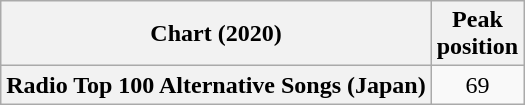<table class="wikitable plainrowheaders" style="text-align:center">
<tr>
<th scope="col">Chart (2020)</th>
<th scope="col">Peak<br>position</th>
</tr>
<tr>
<th scope="row">Radio Top 100 Alternative Songs (Japan)</th>
<td>69</td>
</tr>
</table>
